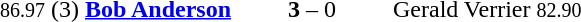<table style="text-align:center">
<tr>
<th width=223></th>
<th width=100></th>
<th width=223></th>
</tr>
<tr>
<td align=right><small>86.97</small> (3) <strong><a href='#'>Bob Anderson</a></strong> </td>
<td><strong>3</strong> – 0</td>
<td align=left> Gerald Verrier <small>82.90</small></td>
</tr>
</table>
